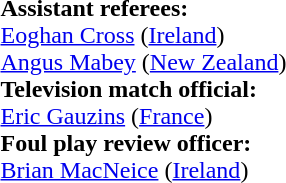<table width=100% style="font-size: 100%">
<tr>
<td><br>
<br><strong>Assistant referees:</strong>
<br><a href='#'>Eoghan Cross</a> (<a href='#'>Ireland</a>)
<br><a href='#'>Angus Mabey</a> (<a href='#'>New Zealand</a>)
<br><strong>Television match official:</strong>
<br><a href='#'>Eric Gauzins</a> (<a href='#'>France</a>)
<br><strong>Foul play review officer:</strong>
<br><a href='#'>Brian MacNeice</a> (<a href='#'>Ireland</a>)</td>
</tr>
</table>
